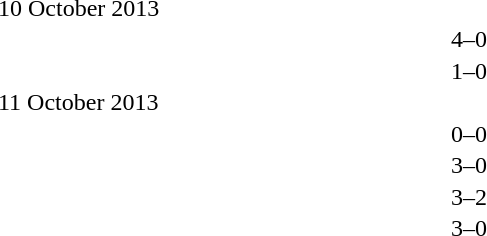<table style="width:50%;" cellspacing="1">
<tr>
<th width=25%></th>
<th width=10%></th>
<th width=25%></th>
</tr>
<tr>
<td>10 October 2013</td>
</tr>
<tr>
<td align=right></td>
<td align=center>4–0</td>
<td></td>
</tr>
<tr>
<td align=right></td>
<td align=center>1–0</td>
<td></td>
</tr>
<tr>
<td>11 October 2013</td>
</tr>
<tr>
<td align=right></td>
<td align=center>0–0</td>
<td></td>
</tr>
<tr>
<td align=right></td>
<td align=center>3–0</td>
<td></td>
</tr>
<tr>
<td align=right></td>
<td align=center>3–2</td>
<td></td>
</tr>
<tr>
<td align=right></td>
<td align=center>3–0</td>
<td></td>
</tr>
</table>
